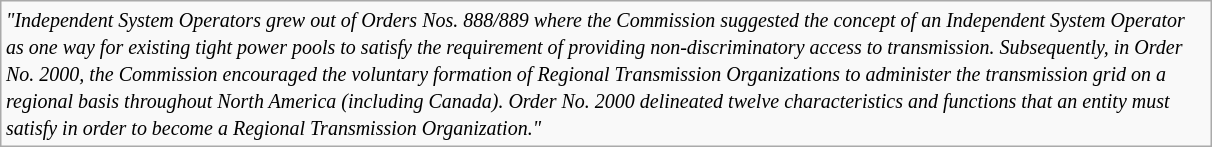<table class="wikitable" style="margin: 1em auto 1em auto">
<tr>
<td width="800"><small><em>"Independent System Operators grew out of Orders Nos. 888/889 where the Commission suggested the concept of an Independent System Operator as one way for existing tight power pools to satisfy the requirement of providing non-discriminatory access to transmission. Subsequently, in Order No. 2000, the Commission encouraged the voluntary formation of Regional Transmission Organizations to administer the transmission grid on a regional basis throughout North America (including Canada). Order No. 2000 delineated twelve characteristics and functions that an entity must satisfy in order to become a Regional Transmission Organization."</em></small></td>
</tr>
</table>
